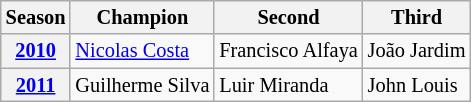<table class="wikitable" style="font-size:85%;">
<tr>
<th>Season</th>
<th>Champion</th>
<th>Second</th>
<th>Third</th>
</tr>
<tr>
<th><a href='#'>2010</a></th>
<td> <a href='#'>Nicolas Costa</a></td>
<td> Francisco Alfaya</td>
<td> João Jardim</td>
</tr>
<tr>
<th><a href='#'>2011</a></th>
<td> Guilherme Silva</td>
<td> Luir Miranda</td>
<td> John Louis</td>
</tr>
</table>
